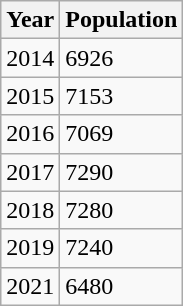<table class="wikitable">
<tr>
<th>Year</th>
<th>Population</th>
</tr>
<tr>
<td>2014</td>
<td>6926</td>
</tr>
<tr>
<td>2015</td>
<td>7153</td>
</tr>
<tr>
<td>2016</td>
<td>7069</td>
</tr>
<tr>
<td>2017</td>
<td>7290</td>
</tr>
<tr>
<td>2018</td>
<td>7280</td>
</tr>
<tr>
<td>2019</td>
<td>7240</td>
</tr>
<tr>
<td>2021</td>
<td>6480</td>
</tr>
</table>
